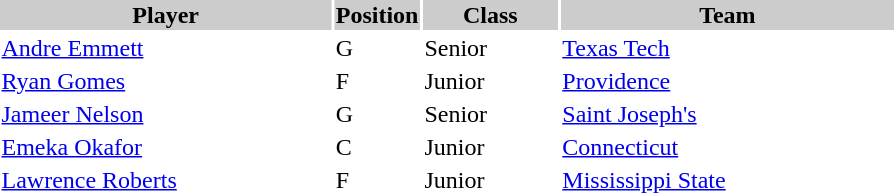<table style="width:600px" "border:'1' 'solid' 'gray'">
<tr>
<th style="background:#CCCCCC;width:40%">Player</th>
<th style="background:#CCCCCC;width:4%">Position</th>
<th style="background:#CCCCCC;width:16%">Class</th>
<th style="background:#CCCCCC;width:40%">Team</th>
</tr>
<tr>
<td><a href='#'>Andre Emmett</a></td>
<td>G</td>
<td>Senior</td>
<td><a href='#'>Texas Tech</a></td>
</tr>
<tr>
<td><a href='#'>Ryan Gomes</a></td>
<td>F</td>
<td>Junior</td>
<td><a href='#'>Providence</a></td>
</tr>
<tr>
<td><a href='#'>Jameer Nelson</a></td>
<td>G</td>
<td>Senior</td>
<td><a href='#'>Saint Joseph's</a></td>
</tr>
<tr>
<td><a href='#'>Emeka Okafor</a></td>
<td>C</td>
<td>Junior</td>
<td><a href='#'>Connecticut</a></td>
</tr>
<tr>
<td><a href='#'>Lawrence Roberts</a></td>
<td>F</td>
<td>Junior</td>
<td><a href='#'>Mississippi State</a></td>
</tr>
</table>
